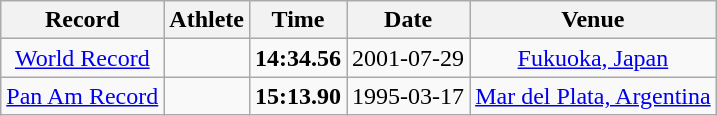<table class="wikitable" style="text-align:center;">
<tr>
<th>Record</th>
<th>Athlete</th>
<th>Time</th>
<th>Date</th>
<th>Venue</th>
</tr>
<tr>
<td><a href='#'>World Record</a></td>
<td></td>
<td><strong>14:34.56</strong></td>
<td>2001-07-29</td>
<td> <a href='#'>Fukuoka, Japan</a></td>
</tr>
<tr>
<td><a href='#'>Pan Am Record</a></td>
<td></td>
<td><strong>15:13.90</strong></td>
<td>1995-03-17</td>
<td> <a href='#'>Mar del Plata, Argentina</a></td>
</tr>
</table>
